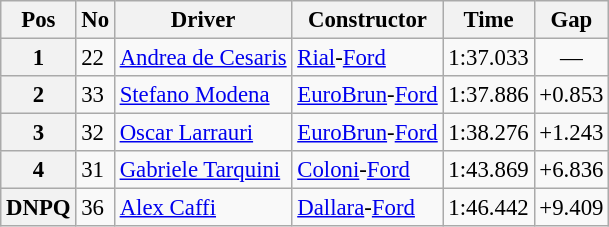<table class="wikitable sortable" style="font-size: 95%;">
<tr>
<th>Pos</th>
<th>No</th>
<th>Driver</th>
<th>Constructor</th>
<th>Time</th>
<th>Gap</th>
</tr>
<tr>
<th>1</th>
<td>22</td>
<td> <a href='#'>Andrea de Cesaris</a></td>
<td><a href='#'>Rial</a>-<a href='#'>Ford</a></td>
<td>1:37.033</td>
<td align="center">—</td>
</tr>
<tr>
<th>2</th>
<td>33</td>
<td> <a href='#'>Stefano Modena</a></td>
<td><a href='#'>EuroBrun</a>-<a href='#'>Ford</a></td>
<td>1:37.886</td>
<td>+0.853</td>
</tr>
<tr>
<th>3</th>
<td>32</td>
<td> <a href='#'>Oscar Larrauri</a></td>
<td><a href='#'>EuroBrun</a>-<a href='#'>Ford</a></td>
<td>1:38.276</td>
<td>+1.243</td>
</tr>
<tr>
<th>4</th>
<td>31</td>
<td> <a href='#'>Gabriele Tarquini</a></td>
<td><a href='#'>Coloni</a>-<a href='#'>Ford</a></td>
<td>1:43.869</td>
<td>+6.836</td>
</tr>
<tr>
<th>DNPQ</th>
<td>36</td>
<td> <a href='#'>Alex Caffi</a></td>
<td><a href='#'>Dallara</a>-<a href='#'>Ford</a></td>
<td>1:46.442</td>
<td>+9.409</td>
</tr>
</table>
